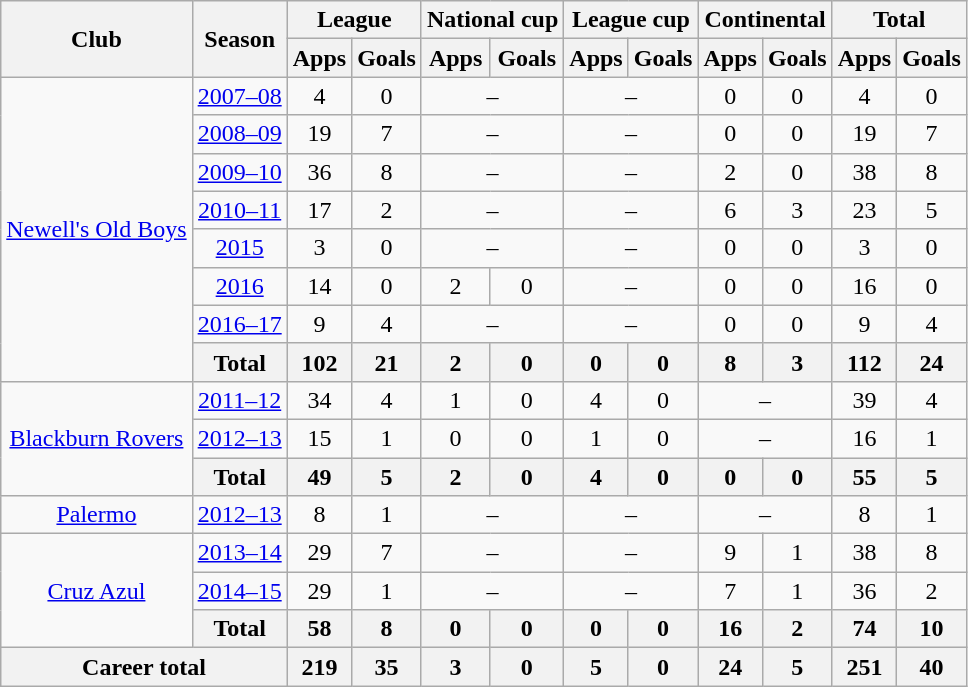<table class="wikitable" style="text-align:center">
<tr>
<th rowspan="2">Club</th>
<th rowspan="2">Season</th>
<th colspan="2">League</th>
<th colspan="2">National cup</th>
<th colspan="2">League cup</th>
<th colspan="2">Continental</th>
<th colspan="2">Total</th>
</tr>
<tr>
<th>Apps</th>
<th>Goals</th>
<th>Apps</th>
<th>Goals</th>
<th>Apps</th>
<th>Goals</th>
<th>Apps</th>
<th>Goals</th>
<th>Apps</th>
<th>Goals</th>
</tr>
<tr>
<td rowspan="8"><a href='#'>Newell's Old Boys</a></td>
<td><a href='#'>2007–08</a></td>
<td>4</td>
<td>0</td>
<td colspan="2">–</td>
<td colspan="2">–</td>
<td>0</td>
<td>0</td>
<td>4</td>
<td>0</td>
</tr>
<tr>
<td><a href='#'>2008–09</a></td>
<td>19</td>
<td>7</td>
<td colspan="2">–</td>
<td colspan="2">–</td>
<td>0</td>
<td>0</td>
<td>19</td>
<td>7</td>
</tr>
<tr>
<td><a href='#'>2009–10</a></td>
<td>36</td>
<td>8</td>
<td colspan="2">–</td>
<td colspan="2">–</td>
<td>2</td>
<td>0</td>
<td>38</td>
<td>8</td>
</tr>
<tr>
<td><a href='#'>2010–11</a></td>
<td>17</td>
<td>2</td>
<td colspan="2">–</td>
<td colspan="2">–</td>
<td>6</td>
<td>3</td>
<td>23</td>
<td>5</td>
</tr>
<tr>
<td><a href='#'>2015</a></td>
<td>3</td>
<td>0</td>
<td colspan="2">–</td>
<td colspan="2">–</td>
<td>0</td>
<td>0</td>
<td>3</td>
<td>0</td>
</tr>
<tr>
<td><a href='#'>2016</a></td>
<td>14</td>
<td>0</td>
<td>2</td>
<td>0</td>
<td colspan="2">–</td>
<td>0</td>
<td>0</td>
<td>16</td>
<td>0</td>
</tr>
<tr>
<td><a href='#'>2016–17</a></td>
<td>9</td>
<td>4</td>
<td colspan="2">–</td>
<td colspan="2">–</td>
<td>0</td>
<td>0</td>
<td>9</td>
<td>4</td>
</tr>
<tr>
<th>Total</th>
<th>102</th>
<th>21</th>
<th>2</th>
<th>0</th>
<th>0</th>
<th>0</th>
<th>8</th>
<th>3</th>
<th>112</th>
<th>24</th>
</tr>
<tr>
<td rowspan="3"><a href='#'>Blackburn Rovers</a></td>
<td><a href='#'>2011–12</a></td>
<td>34</td>
<td>4</td>
<td>1</td>
<td>0</td>
<td>4</td>
<td>0</td>
<td colspan="2">–</td>
<td>39</td>
<td>4</td>
</tr>
<tr>
<td><a href='#'>2012–13</a></td>
<td>15</td>
<td>1</td>
<td>0</td>
<td>0</td>
<td>1</td>
<td>0</td>
<td colspan="2">–</td>
<td>16</td>
<td>1</td>
</tr>
<tr>
<th>Total</th>
<th>49</th>
<th>5</th>
<th>2</th>
<th>0</th>
<th>4</th>
<th>0</th>
<th>0</th>
<th>0</th>
<th>55</th>
<th>5</th>
</tr>
<tr>
<td><a href='#'>Palermo</a></td>
<td><a href='#'>2012–13</a></td>
<td>8</td>
<td>1</td>
<td colspan="2">–</td>
<td colspan="2">–</td>
<td colspan="2">–</td>
<td>8</td>
<td>1</td>
</tr>
<tr>
<td rowspan="3"><a href='#'>Cruz Azul</a></td>
<td><a href='#'>2013–14</a></td>
<td>29</td>
<td>7</td>
<td colspan="2">–</td>
<td colspan="2">–</td>
<td>9</td>
<td>1</td>
<td>38</td>
<td>8</td>
</tr>
<tr>
<td><a href='#'>2014–15</a></td>
<td>29</td>
<td>1</td>
<td colspan="2">–</td>
<td colspan="2">–</td>
<td>7</td>
<td>1</td>
<td>36</td>
<td>2</td>
</tr>
<tr>
<th>Total</th>
<th>58</th>
<th>8</th>
<th>0</th>
<th>0</th>
<th>0</th>
<th>0</th>
<th>16</th>
<th>2</th>
<th>74</th>
<th>10</th>
</tr>
<tr>
<th colspan="2">Career total</th>
<th>219</th>
<th>35</th>
<th>3</th>
<th>0</th>
<th>5</th>
<th>0</th>
<th>24</th>
<th>5</th>
<th>251</th>
<th>40</th>
</tr>
</table>
